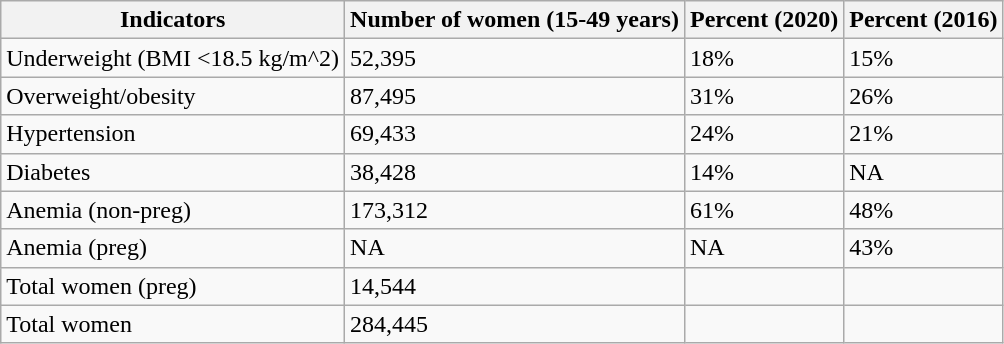<table class="wikitable sortable">
<tr>
<th>Indicators</th>
<th>Number of women (15-49 years)</th>
<th>Percent (2020)</th>
<th>Percent (2016)</th>
</tr>
<tr>
<td>Underweight (BMI <18.5 kg/m^2)</td>
<td>52,395</td>
<td>18%</td>
<td>15%</td>
</tr>
<tr>
<td>Overweight/obesity</td>
<td>87,495</td>
<td>31%</td>
<td>26%</td>
</tr>
<tr>
<td>Hypertension</td>
<td>69,433</td>
<td>24%</td>
<td>21%</td>
</tr>
<tr>
<td>Diabetes</td>
<td>38,428</td>
<td>14%</td>
<td>NA</td>
</tr>
<tr>
<td>Anemia (non-preg)</td>
<td>173,312</td>
<td>61%</td>
<td>48%</td>
</tr>
<tr>
<td>Anemia (preg)</td>
<td>NA</td>
<td>NA</td>
<td>43%</td>
</tr>
<tr>
<td>Total women (preg)</td>
<td>14,544</td>
<td></td>
<td></td>
</tr>
<tr>
<td>Total women</td>
<td>284,445</td>
<td></td>
<td></td>
</tr>
</table>
